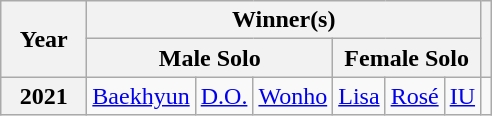<table class="wikitable plainrowheaders" style="text-align: center">
<tr>
<th scope="col" rowspan="2" width="50">Year</th>
<th colspan="6" width="200">Winner(s)</th>
<th scope="col" rowspan="2"></th>
</tr>
<tr>
<th colspan="3">Male Solo</th>
<th colspan="3">Female Solo</th>
</tr>
<tr>
<th scope="row" style="text-align:center;">2021</th>
<td><a href='#'>Baekhyun</a></td>
<td><a href='#'>D.O.</a></td>
<td><a href='#'>Wonho</a></td>
<td><a href='#'>Lisa</a></td>
<td><a href='#'>Rosé</a></td>
<td><a href='#'>IU</a></td>
<td></td>
</tr>
</table>
